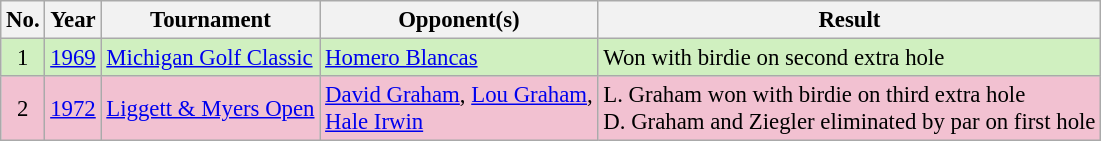<table class="wikitable" style="font-size:95%;">
<tr>
<th>No.</th>
<th>Year</th>
<th>Tournament</th>
<th>Opponent(s)</th>
<th>Result</th>
</tr>
<tr style="background:#D0F0C0;">
<td align=center>1</td>
<td><a href='#'>1969</a></td>
<td><a href='#'>Michigan Golf Classic</a></td>
<td> <a href='#'>Homero Blancas</a></td>
<td>Won with birdie on second extra hole</td>
</tr>
<tr style="background:#F2C1D1;">
<td align=center>2</td>
<td><a href='#'>1972</a></td>
<td><a href='#'>Liggett & Myers Open</a></td>
<td> <a href='#'>David Graham</a>,  <a href='#'>Lou Graham</a>,<br> <a href='#'>Hale Irwin</a></td>
<td>L. Graham won with birdie on third extra hole<br>D. Graham and Ziegler eliminated by par on first hole</td>
</tr>
</table>
